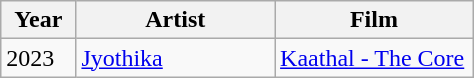<table class="wikitable plainrowheaders sortable" style="width:25%">
<tr>
<th scope="col" style="width:5%">Year</th>
<th scope="col" style="width:25%">Artist</th>
<th scope="col" style="width:25%">Film</th>
</tr>
<tr>
<td>2023</td>
<td><a href='#'>Jyothika</a></td>
<td><a href='#'>Kaathal - The Core</a></td>
</tr>
</table>
